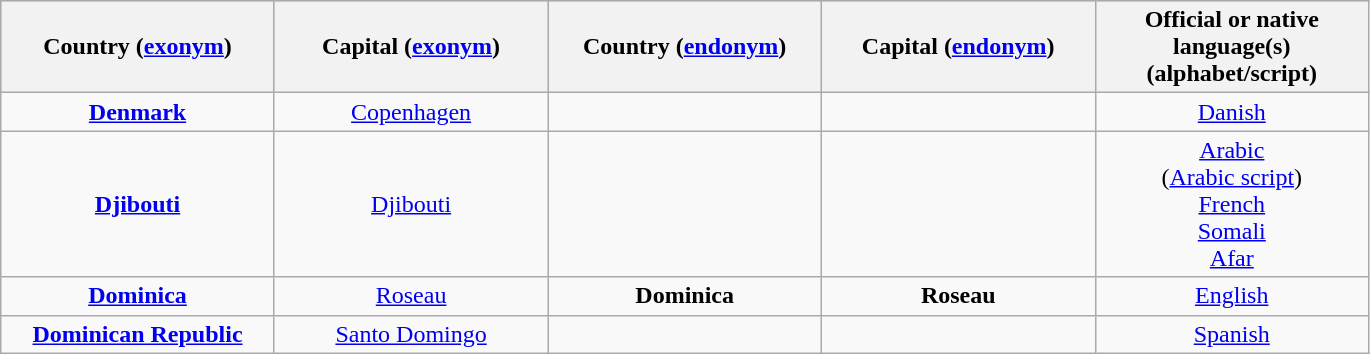<table style="text-align:center;" class="wikitable">
<tr style="background:#ccc;">
<th style="width:175px;">Country (<a href='#'>exonym</a>)</th>
<th style="width:175px;">Capital (<a href='#'>exonym</a>)</th>
<th style="width:175px;">Country (<a href='#'>endonym</a>)</th>
<th style="width:175px;">Capital (<a href='#'>endonym</a>)</th>
<th style="width:175px;">Official or native language(s) (alphabet/script)</th>
</tr>
<tr>
<td> <strong><a href='#'>Denmark</a></strong></td>
<td><a href='#'>Copenhagen</a></td>
<td><strong></strong></td>
<td><strong></strong></td>
<td><a href='#'>Danish</a></td>
</tr>
<tr>
<td> <strong><a href='#'>Djibouti</a></strong></td>
<td><a href='#'>Djibouti</a></td>
<td><strong></strong><br><br><strong></strong><br><strong></strong><br><strong></strong></td>
<td><strong></strong><br><br><strong></strong><br><strong></strong><br><strong></strong></td>
<td><a href='#'>Arabic</a><br>(<a href='#'>Arabic script</a>)<br><a href='#'>French</a><br><a href='#'>Somali</a><br><a href='#'>Afar</a></td>
</tr>
<tr>
<td> <strong><a href='#'>Dominica</a></strong></td>
<td><a href='#'>Roseau</a></td>
<td><strong>Dominica</strong></td>
<td><strong>Roseau</strong></td>
<td><a href='#'>English</a></td>
</tr>
<tr>
<td> <strong><a href='#'>Dominican Republic</a></strong></td>
<td><a href='#'>Santo Domingo</a></td>
<td><strong></strong></td>
<td><strong></strong></td>
<td><a href='#'>Spanish</a></td>
</tr>
</table>
